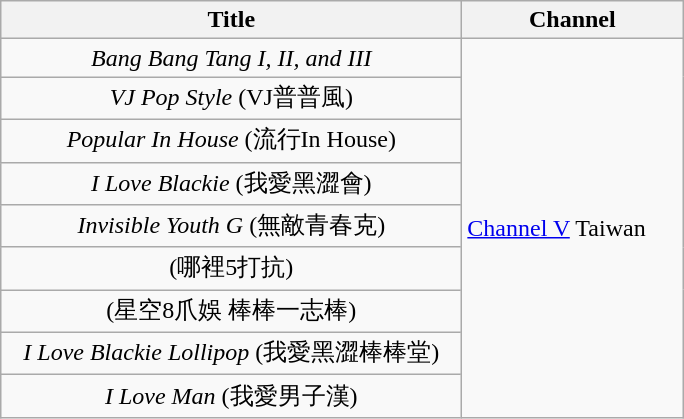<table class="wikitable">
<tr>
<th style="width:300px;">Title</th>
<th style="width:140px;">Channel</th>
</tr>
<tr>
<td style="text-align:center"><em>Bang Bang Tang I, II, and III</em></td>
<td rowspan=10><a href='#'>Channel V</a> Taiwan</td>
</tr>
<tr>
<td style="text-align:center"><em>VJ Pop Style</em> (VJ普普風)</td>
</tr>
<tr>
<td style="text-align:center"><em>Popular In House</em> (流行In House)</td>
</tr>
<tr>
<td style="text-align:center"><em>I Love Blackie</em> (我愛黑澀會)</td>
</tr>
<tr>
<td style="text-align:center"><em>Invisible Youth G</em> (無敵青春克)</td>
</tr>
<tr>
<td style="text-align:center">(哪裡5打抗)</td>
</tr>
<tr>
<td style="text-align:center">(星空8爪娛 棒棒一志棒)</td>
</tr>
<tr>
<td style="text-align:center"><em>I Love Blackie Lollipop</em> (我愛黑澀棒棒堂)</td>
</tr>
<tr>
<td style="text-align:center"><em>I Love Man</em> (我愛男子漢)</td>
</tr>
</table>
